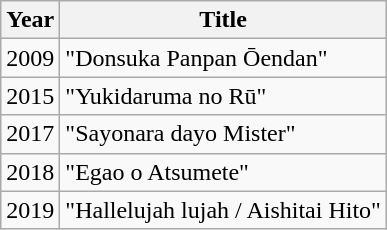<table class="wikitable">
<tr>
<th>Year</th>
<th>Title</th>
</tr>
<tr>
<td>2009</td>
<td>"Donsuka Panpan Ōendan"</td>
</tr>
<tr>
<td>2015</td>
<td>"Yukidaruma no Rū"</td>
</tr>
<tr>
<td>2017</td>
<td>"Sayonara dayo Mister"</td>
</tr>
<tr>
<td>2018</td>
<td>"Egao o Atsumete"</td>
</tr>
<tr>
<td>2019</td>
<td>"Hallelujah lujah / Aishitai Hito"</td>
</tr>
</table>
